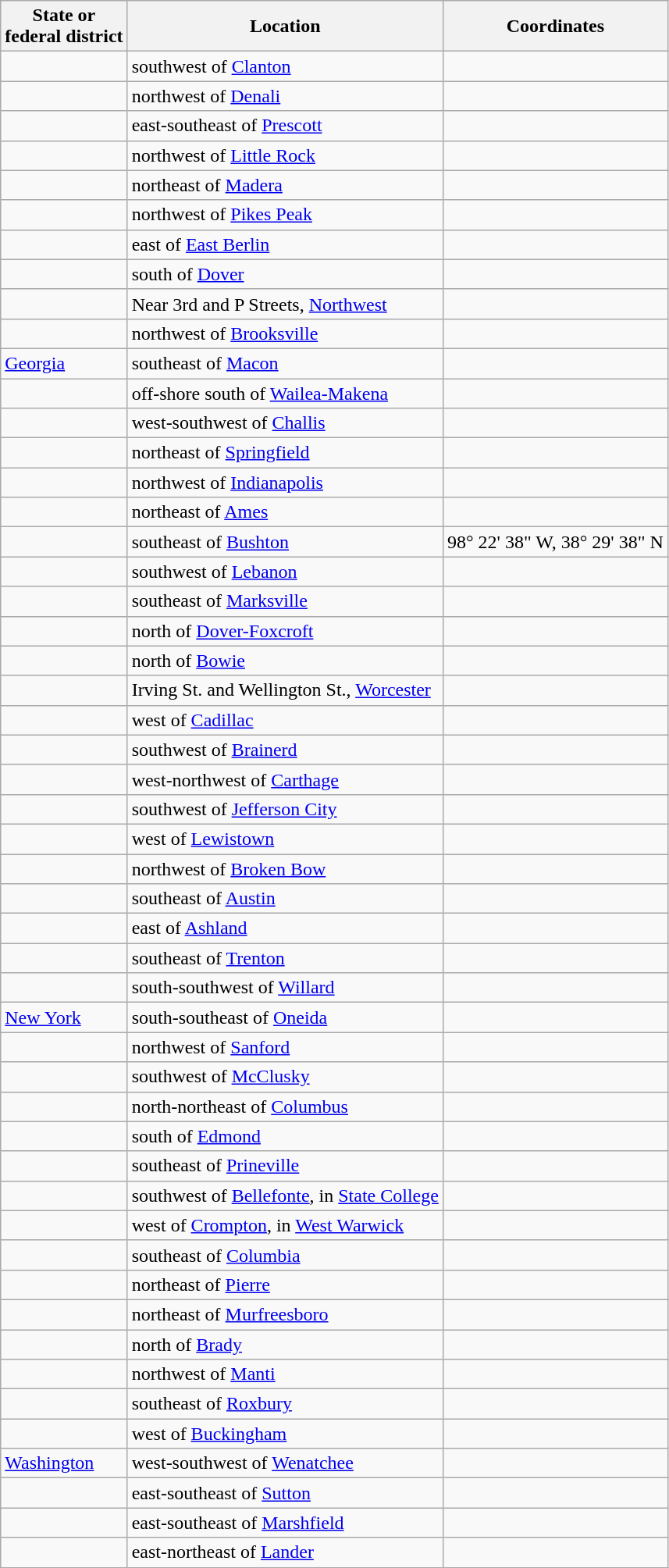<table class="wikitable sortable">
<tr>
<th>State or<br>federal district</th>
<th>Location</th>
<th>Coordinates</th>
</tr>
<tr>
<td></td>
<td> southwest of <a href='#'>Clanton</a></td>
<td></td>
</tr>
<tr>
<td></td>
<td> northwest of <a href='#'>Denali</a></td>
<td></td>
</tr>
<tr>
<td></td>
<td> east-southeast of <a href='#'>Prescott</a></td>
<td></td>
</tr>
<tr>
<td></td>
<td> northwest of <a href='#'>Little Rock</a></td>
<td></td>
</tr>
<tr>
<td></td>
<td> northeast of <a href='#'>Madera</a></td>
<td></td>
</tr>
<tr>
<td></td>
<td> northwest of <a href='#'>Pikes Peak</a></td>
<td></td>
</tr>
<tr>
<td></td>
<td> east of <a href='#'>East Berlin</a></td>
<td></td>
</tr>
<tr>
<td></td>
<td> south of <a href='#'>Dover</a></td>
<td></td>
</tr>
<tr>
<td></td>
<td>Near 3rd and P Streets, <a href='#'>Northwest</a></td>
<td></td>
</tr>
<tr>
<td></td>
<td> northwest of <a href='#'>Brooksville</a></td>
<td></td>
</tr>
<tr>
<td> <a href='#'>Georgia</a></td>
<td> southeast of <a href='#'>Macon</a></td>
<td></td>
</tr>
<tr>
<td></td>
<td> off-shore south of <a href='#'>Wailea-Makena</a></td>
<td></td>
</tr>
<tr>
<td></td>
<td> west-southwest of <a href='#'>Challis</a></td>
<td></td>
</tr>
<tr>
<td></td>
<td> northeast of <a href='#'>Springfield</a></td>
<td></td>
</tr>
<tr>
<td></td>
<td> northwest of <a href='#'>Indianapolis</a></td>
<td></td>
</tr>
<tr>
<td></td>
<td> northeast of <a href='#'>Ames</a></td>
<td></td>
</tr>
<tr>
<td></td>
<td> southeast of <a href='#'>Bushton</a></td>
<td>98° 22' 38" W, 38° 29' 38" N</td>
</tr>
<tr>
<td></td>
<td> southwest of <a href='#'>Lebanon</a></td>
<td></td>
</tr>
<tr>
<td></td>
<td> southeast of <a href='#'>Marksville</a></td>
<td></td>
</tr>
<tr>
<td></td>
<td> north of <a href='#'>Dover-Foxcroft</a></td>
<td></td>
</tr>
<tr>
<td></td>
<td> north of <a href='#'>Bowie</a></td>
<td></td>
</tr>
<tr>
<td></td>
<td>Irving St. and Wellington St., <a href='#'>Worcester</a></td>
<td></td>
</tr>
<tr>
<td></td>
<td> west of <a href='#'>Cadillac</a></td>
<td></td>
</tr>
<tr>
<td></td>
<td> southwest of <a href='#'>Brainerd</a></td>
<td></td>
</tr>
<tr>
<td></td>
<td> west-northwest of <a href='#'>Carthage</a></td>
<td></td>
</tr>
<tr>
<td></td>
<td> southwest of <a href='#'>Jefferson City</a></td>
<td></td>
</tr>
<tr>
<td></td>
<td> west of <a href='#'>Lewistown</a></td>
<td></td>
</tr>
<tr>
<td></td>
<td> northwest of <a href='#'>Broken Bow</a></td>
<td></td>
</tr>
<tr>
<td></td>
<td> southeast of <a href='#'>Austin</a></td>
<td></td>
</tr>
<tr>
<td></td>
<td> east of <a href='#'>Ashland</a></td>
<td></td>
</tr>
<tr>
<td></td>
<td> southeast of <a href='#'>Trenton</a></td>
<td></td>
</tr>
<tr>
<td></td>
<td> south-southwest of <a href='#'>Willard</a></td>
<td></td>
</tr>
<tr>
<td> <a href='#'>New York</a></td>
<td> south-southeast of <a href='#'>Oneida</a></td>
<td></td>
</tr>
<tr>
<td></td>
<td> northwest of <a href='#'>Sanford</a></td>
<td></td>
</tr>
<tr>
<td></td>
<td> southwest of <a href='#'>McClusky</a></td>
<td></td>
</tr>
<tr>
<td></td>
<td> north-northeast of <a href='#'>Columbus</a></td>
<td></td>
</tr>
<tr>
<td></td>
<td> south of <a href='#'>Edmond</a></td>
<td></td>
</tr>
<tr>
<td></td>
<td> southeast of <a href='#'>Prineville</a></td>
<td></td>
</tr>
<tr>
<td></td>
<td> southwest of <a href='#'>Bellefonte</a>, in <a href='#'>State College</a></td>
<td></td>
</tr>
<tr>
<td></td>
<td> west of <a href='#'>Crompton</a>, in <a href='#'>West Warwick</a></td>
<td></td>
</tr>
<tr>
<td></td>
<td> southeast of <a href='#'>Columbia</a></td>
<td></td>
</tr>
<tr>
<td></td>
<td> northeast of <a href='#'>Pierre</a></td>
<td></td>
</tr>
<tr>
<td></td>
<td> northeast of <a href='#'>Murfreesboro</a></td>
<td></td>
</tr>
<tr>
<td></td>
<td> north of <a href='#'>Brady</a></td>
<td></td>
</tr>
<tr>
<td></td>
<td> northwest of <a href='#'>Manti</a></td>
<td></td>
</tr>
<tr>
<td></td>
<td> southeast of <a href='#'>Roxbury</a></td>
<td></td>
</tr>
<tr>
<td></td>
<td> west of <a href='#'>Buckingham</a></td>
<td></td>
</tr>
<tr>
<td> <a href='#'>Washington</a></td>
<td> west-southwest of <a href='#'>Wenatchee</a></td>
<td></td>
</tr>
<tr>
<td></td>
<td> east-southeast of <a href='#'>Sutton</a></td>
<td></td>
</tr>
<tr>
<td></td>
<td> east-southeast of <a href='#'>Marshfield</a></td>
<td></td>
</tr>
<tr>
<td></td>
<td> east-northeast of <a href='#'>Lander</a></td>
<td></td>
</tr>
</table>
